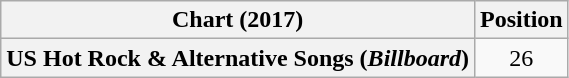<table class="wikitable sortable plainrowheaders" style="text-align:center">
<tr>
<th scope="col">Chart (2017)</th>
<th scope="col">Position</th>
</tr>
<tr>
<th scope="row">US Hot Rock & Alternative Songs (<em>Billboard</em>)</th>
<td>26</td>
</tr>
</table>
